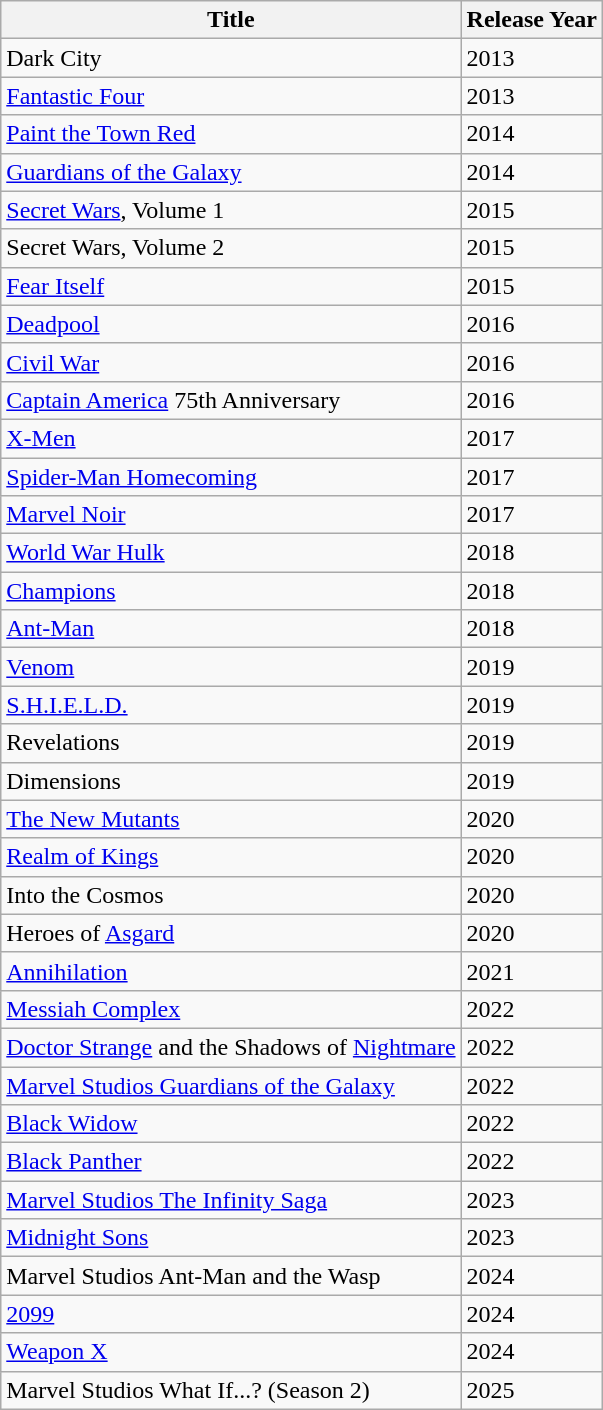<table class="wikitable">
<tr>
<th>Title</th>
<th>Release Year</th>
</tr>
<tr>
<td>Dark City</td>
<td>2013</td>
</tr>
<tr>
<td><a href='#'>Fantastic Four</a></td>
<td>2013</td>
</tr>
<tr>
<td><a href='#'>Paint the Town Red</a></td>
<td>2014</td>
</tr>
<tr>
<td><a href='#'>Guardians of the Galaxy</a></td>
<td>2014</td>
</tr>
<tr>
<td><a href='#'>Secret Wars</a>, Volume 1</td>
<td>2015</td>
</tr>
<tr>
<td>Secret Wars, Volume 2</td>
<td>2015</td>
</tr>
<tr>
<td><a href='#'>Fear Itself</a></td>
<td>2015</td>
</tr>
<tr>
<td><a href='#'>Deadpool</a></td>
<td>2016</td>
</tr>
<tr>
<td><a href='#'>Civil War</a></td>
<td>2016</td>
</tr>
<tr>
<td><a href='#'>Captain America</a> 75th Anniversary</td>
<td>2016</td>
</tr>
<tr>
<td><a href='#'>X-Men</a></td>
<td>2017</td>
</tr>
<tr>
<td><a href='#'>Spider-Man Homecoming</a></td>
<td>2017</td>
</tr>
<tr>
<td><a href='#'>Marvel Noir</a></td>
<td>2017</td>
</tr>
<tr>
<td><a href='#'>World War Hulk</a></td>
<td>2018</td>
</tr>
<tr>
<td><a href='#'>Champions</a></td>
<td>2018</td>
</tr>
<tr>
<td><a href='#'>Ant-Man</a></td>
<td>2018</td>
</tr>
<tr>
<td><a href='#'>Venom</a></td>
<td>2019</td>
</tr>
<tr>
<td><a href='#'>S.H.I.E.L.D.</a></td>
<td>2019</td>
</tr>
<tr>
<td>Revelations</td>
<td>2019</td>
</tr>
<tr>
<td>Dimensions</td>
<td>2019</td>
</tr>
<tr>
<td><a href='#'>The New Mutants</a></td>
<td>2020</td>
</tr>
<tr>
<td><a href='#'>Realm of Kings</a></td>
<td>2020</td>
</tr>
<tr>
<td>Into the Cosmos</td>
<td>2020</td>
</tr>
<tr>
<td>Heroes of <a href='#'>Asgard</a></td>
<td>2020</td>
</tr>
<tr>
<td><a href='#'>Annihilation</a></td>
<td>2021</td>
</tr>
<tr>
<td><a href='#'>Messiah Complex</a></td>
<td>2022</td>
</tr>
<tr>
<td><a href='#'>Doctor Strange</a> and the Shadows of <a href='#'>Nightmare</a></td>
<td>2022</td>
</tr>
<tr>
<td><a href='#'>Marvel Studios Guardians of the Galaxy</a></td>
<td>2022</td>
</tr>
<tr>
<td><a href='#'>Black Widow</a></td>
<td>2022</td>
</tr>
<tr>
<td><a href='#'>Black Panther</a></td>
<td>2022</td>
</tr>
<tr>
<td><a href='#'>Marvel Studios The Infinity Saga</a></td>
<td>2023</td>
</tr>
<tr>
<td><a href='#'>Midnight Sons</a></td>
<td>2023</td>
</tr>
<tr>
<td>Marvel Studios Ant-Man and the Wasp</td>
<td>2024</td>
</tr>
<tr>
<td><a href='#'>2099</a></td>
<td>2024</td>
</tr>
<tr>
<td><a href='#'>Weapon X</a></td>
<td>2024</td>
</tr>
<tr>
<td>Marvel Studios What If...? (Season 2)</td>
<td>2025</td>
</tr>
</table>
